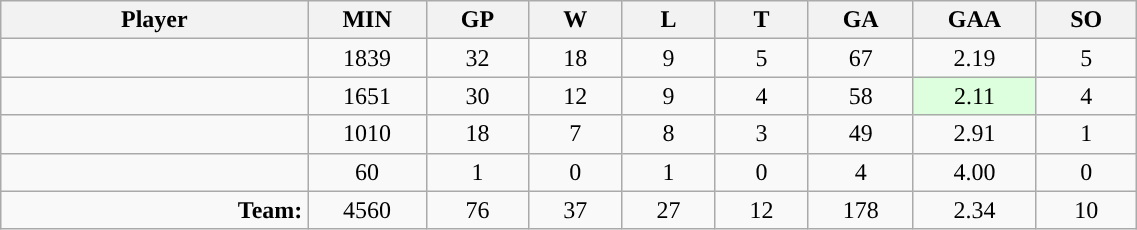<table class="wikitable sortable" width="60%">
<tr>
<th bgcolor="#DDDDFF" width="10%">Player</th>
<th width="3%" bgcolor="#DDDDFF" title="Minutes played">MIN</th>
<th width="3%" bgcolor="#DDDDFF" title="Games played in">GP</th>
<th width="3%" bgcolor="#DDDDFF" title="Wins">W</th>
<th width="3%" bgcolor="#DDDDFF"title="Losses">L</th>
<th width="3%" bgcolor="#DDDDFF" title="Ties">T</th>
<th width="3%" bgcolor="#DDDDFF" title="Goals against">GA</th>
<th width="3%" bgcolor="#DDDDFF" title="Goals against average">GAA</th>
<th width="3%" bgcolor="#DDDDFF"title="Shut-outs">SO</th>
</tr>
<tr align="center">
<td align="right"></td>
<td>1839</td>
<td>32</td>
<td>18</td>
<td>9</td>
<td>5</td>
<td>67</td>
<td>2.19</td>
<td>5</td>
</tr>
<tr align="center">
<td align="right"></td>
<td>1651</td>
<td>30</td>
<td>12</td>
<td>9</td>
<td>4</td>
<td>58</td>
<td style="background:#DDFFDD;">2.11</td>
<td>4</td>
</tr>
<tr align="center">
<td align="right"></td>
<td>1010</td>
<td>18</td>
<td>7</td>
<td>8</td>
<td>3</td>
<td>49</td>
<td>2.91</td>
<td>1</td>
</tr>
<tr align="center">
<td align="right"></td>
<td>60</td>
<td>1</td>
<td>0</td>
<td>1</td>
<td>0</td>
<td>4</td>
<td>4.00</td>
<td>0</td>
</tr>
<tr align="center">
<td align="right"><strong>Team:</strong></td>
<td>4560</td>
<td>76</td>
<td>37</td>
<td>27</td>
<td>12</td>
<td>178</td>
<td>2.34</td>
<td>10</td>
</tr>
</table>
